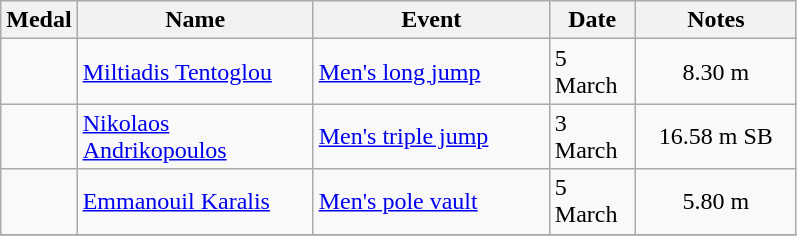<table class="wikitable sortable">
<tr>
<th>Medal</th>
<th width=150>Name</th>
<th width=150>Event</th>
<th width=50>Date</th>
<th width=100>Notes</th>
</tr>
<tr>
<td></td>
<td><a href='#'>Miltiadis Tentoglou</a></td>
<td><a href='#'>Men's long jump</a></td>
<td>5 March</td>
<td align=center>8.30 m </td>
</tr>
<tr>
<td></td>
<td><a href='#'>Nikolaos Andrikopoulos</a></td>
<td><a href='#'>Men's triple jump</a></td>
<td>3 March</td>
<td align=center>16.58 m SB</td>
</tr>
<tr>
<td></td>
<td><a href='#'>Emmanouil Karalis</a></td>
<td><a href='#'>Men's pole vault</a></td>
<td>5 March</td>
<td align=center>5.80 m</td>
</tr>
<tr>
</tr>
</table>
